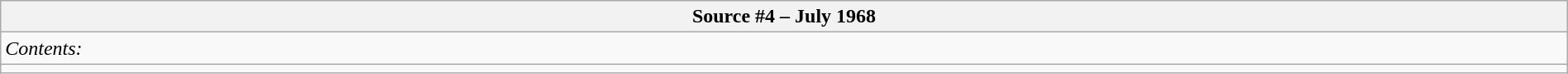<table class="wikitable" style="width:100%;">
<tr>
<th><strong>Source #4</strong> – July 1968</th>
</tr>
<tr>
<td><em>Contents:</em></td>
</tr>
<tr>
<td></td>
</tr>
</table>
